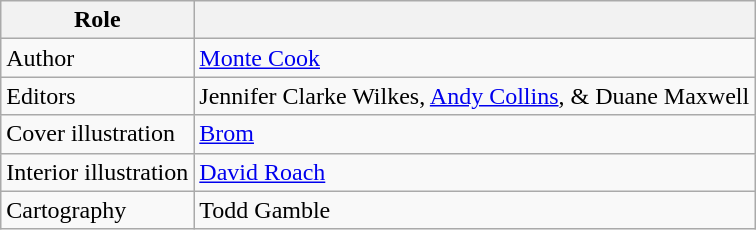<table class="wikitable">
<tr>
<th>Role</th>
<th></th>
</tr>
<tr>
<td>Author</td>
<td><a href='#'>Monte Cook</a></td>
</tr>
<tr>
<td>Editors</td>
<td>Jennifer Clarke Wilkes, <a href='#'>Andy Collins</a>, & Duane Maxwell</td>
</tr>
<tr>
<td>Cover illustration</td>
<td><a href='#'>Brom</a></td>
</tr>
<tr>
<td>Interior illustration</td>
<td><a href='#'>David Roach</a></td>
</tr>
<tr>
<td>Cartography</td>
<td>Todd Gamble</td>
</tr>
</table>
